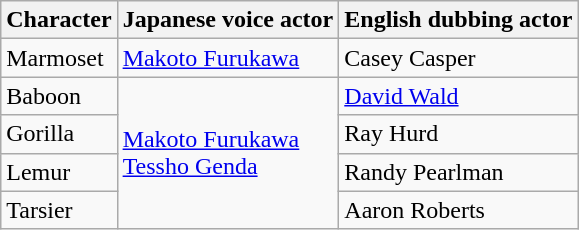<table class="wikitable">
<tr>
<th>Character</th>
<th>Japanese voice actor</th>
<th>English dubbing actor</th>
</tr>
<tr>
<td>Marmoset</td>
<td><a href='#'>Makoto Furukawa</a></td>
<td>Casey Casper</td>
</tr>
<tr>
<td>Baboon</td>
<td rowspan=4><a href='#'>Makoto Furukawa</a> <br> <a href='#'>Tessho Genda</a></td>
<td><a href='#'>David Wald</a></td>
</tr>
<tr>
<td>Gorilla</td>
<td>Ray Hurd</td>
</tr>
<tr>
<td>Lemur</td>
<td>Randy Pearlman</td>
</tr>
<tr>
<td>Tarsier</td>
<td>Aaron Roberts</td>
</tr>
</table>
